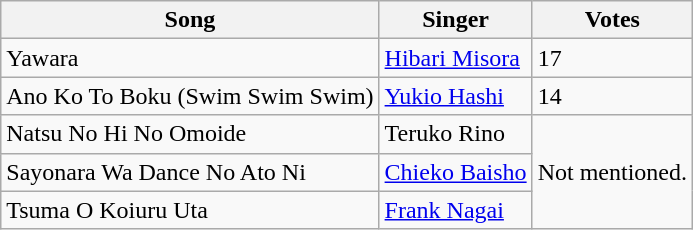<table class="wikitable">
<tr>
<th>Song</th>
<th>Singer</th>
<th>Votes</th>
</tr>
<tr>
<td>Yawara</td>
<td><a href='#'>Hibari Misora</a></td>
<td>17</td>
</tr>
<tr>
<td>Ano Ko To Boku (Swim Swim Swim)</td>
<td><a href='#'>Yukio Hashi</a></td>
<td>14</td>
</tr>
<tr>
<td>Natsu No Hi No Omoide</td>
<td>Teruko Rino</td>
<td rowspan=3>Not mentioned.</td>
</tr>
<tr>
<td>Sayonara Wa Dance No Ato Ni</td>
<td><a href='#'>Chieko Baisho</a></td>
</tr>
<tr>
<td>Tsuma O Koiuru Uta</td>
<td><a href='#'>Frank Nagai</a></td>
</tr>
</table>
